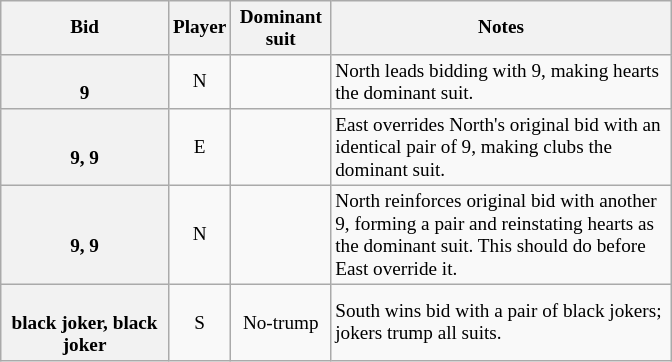<table class="wikitable mw-collapsible collapsed floatright" style="width:35em;text-align:center;font-size:80%;">
<tr>
<th style="width:25%;">Bid</th>
<th>Player</th>
<th>Dominant suit</th>
<th>Notes</th>
</tr>
<tr>
<th><br>9</th>
<td>N</td>
<td style="font-size:250%;"></td>
<td style="text-align:left;">North leads bidding with 9, making hearts the dominant suit.</td>
</tr>
<tr>
<th><br>9, 9</th>
<td>E</td>
<td style="font-size:250%;"></td>
<td style="text-align:left;">East overrides North's original bid with an identical pair of 9, making clubs the dominant suit.</td>
</tr>
<tr>
<th><br>9, 9</th>
<td>N</td>
<td style="font-size:250%;"></td>
<td style="text-align:left;">North reinforces original bid with another 9, forming a pair and reinstating hearts as the dominant suit. This should do before East override it.</td>
</tr>
<tr>
<th><br>black joker, black joker</th>
<td>S</td>
<td>No-trump</td>
<td style="text-align:left;">South wins bid with a pair of black jokers; jokers trump all suits.</td>
</tr>
</table>
